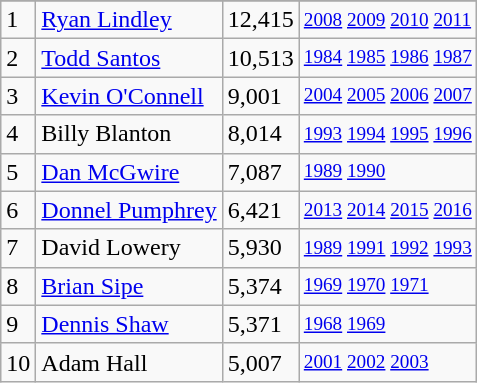<table class="wikitable">
<tr>
</tr>
<tr>
<td>1</td>
<td><a href='#'>Ryan Lindley</a></td>
<td><abbr>12,415</abbr></td>
<td style="font-size:80%;"><a href='#'>2008</a> <a href='#'>2009</a> <a href='#'>2010</a> <a href='#'>2011</a></td>
</tr>
<tr>
<td>2</td>
<td><a href='#'>Todd Santos</a></td>
<td><abbr>10,513</abbr></td>
<td style="font-size:80%;"><a href='#'>1984</a> <a href='#'>1985</a> <a href='#'>1986</a> <a href='#'>1987</a></td>
</tr>
<tr>
<td>3</td>
<td><a href='#'>Kevin O'Connell</a></td>
<td><abbr>9,001</abbr></td>
<td style="font-size:80%;"><a href='#'>2004</a> <a href='#'>2005</a> <a href='#'>2006</a> <a href='#'>2007</a></td>
</tr>
<tr>
<td>4</td>
<td>Billy Blanton</td>
<td><abbr>8,014</abbr></td>
<td style="font-size:80%;"><a href='#'>1993</a> <a href='#'>1994</a> <a href='#'>1995</a> <a href='#'>1996</a></td>
</tr>
<tr>
<td>5</td>
<td><a href='#'>Dan McGwire</a></td>
<td><abbr>7,087</abbr></td>
<td style="font-size:80%;"><a href='#'>1989</a> <a href='#'>1990</a></td>
</tr>
<tr>
<td>6</td>
<td><a href='#'>Donnel Pumphrey</a></td>
<td><abbr>6,421</abbr></td>
<td style="font-size:80%;"><a href='#'>2013</a> <a href='#'>2014</a> <a href='#'>2015</a> <a href='#'>2016</a></td>
</tr>
<tr>
<td>7</td>
<td>David Lowery</td>
<td><abbr>5,930</abbr></td>
<td style="font-size:80%;"><a href='#'>1989</a> <a href='#'>1991</a> <a href='#'>1992</a> <a href='#'>1993</a></td>
</tr>
<tr>
<td>8</td>
<td><a href='#'>Brian Sipe</a></td>
<td><abbr>5,374</abbr></td>
<td style="font-size:80%;"><a href='#'>1969</a> <a href='#'>1970</a> <a href='#'>1971</a></td>
</tr>
<tr>
<td>9</td>
<td><a href='#'>Dennis Shaw</a></td>
<td><abbr>5,371</abbr></td>
<td style="font-size:80%;"><a href='#'>1968</a> <a href='#'>1969</a></td>
</tr>
<tr>
<td>10</td>
<td>Adam Hall</td>
<td><abbr>5,007</abbr></td>
<td style="font-size:80%;"><a href='#'>2001</a> <a href='#'>2002</a> <a href='#'>2003</a></td>
</tr>
</table>
